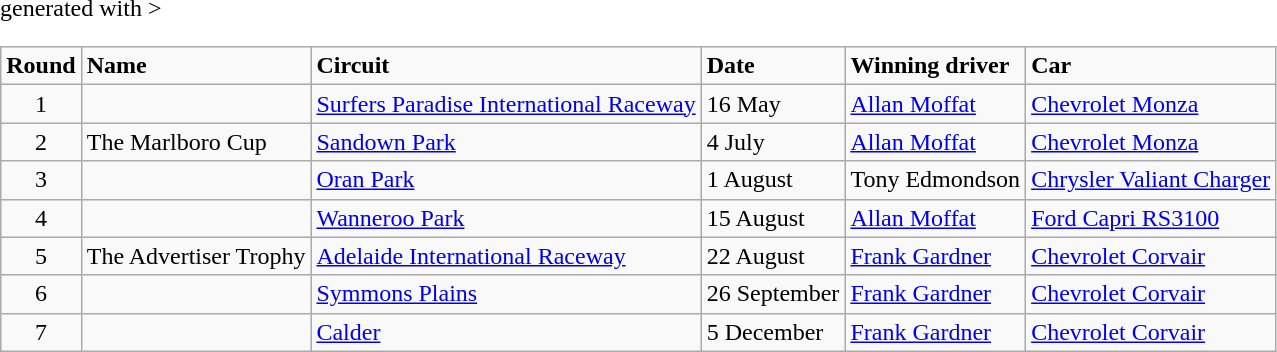<table class="wikitable" <hiddentext>generated with >
<tr style="font-weight:bold">
<td height="14" align="center">Round</td>
<td>Name</td>
<td>Circuit</td>
<td>Date</td>
<td>Winning driver</td>
<td>Car</td>
</tr>
<tr>
<td height="14" align="center">1</td>
<td></td>
<td><a href='#'>Surfers Paradise International Raceway</a></td>
<td>16 May</td>
<td><a href='#'>Allan Moffat</a></td>
<td><a href='#'>Chevrolet Monza</a></td>
</tr>
<tr>
<td height="14" align="center">2</td>
<td>The Marlboro Cup</td>
<td><a href='#'>Sandown Park</a></td>
<td>4 July</td>
<td><a href='#'>Allan Moffat</a></td>
<td><a href='#'>Chevrolet Monza</a></td>
</tr>
<tr>
<td height="14" align="center">3</td>
<td></td>
<td><a href='#'>Oran Park</a></td>
<td>1 August</td>
<td>Tony Edmondson</td>
<td><a href='#'>Chrysler Valiant Charger</a></td>
</tr>
<tr>
<td height="14" align="center">4</td>
<td></td>
<td><a href='#'>Wanneroo Park</a></td>
<td>15 August</td>
<td><a href='#'>Allan Moffat</a></td>
<td><a href='#'>Ford Capri RS3100</a></td>
</tr>
<tr>
<td height="14" align="center">5</td>
<td>The Advertiser Trophy</td>
<td><a href='#'>Adelaide International Raceway</a></td>
<td>22 August</td>
<td><a href='#'>Frank Gardner</a></td>
<td><a href='#'>Chevrolet Corvair</a></td>
</tr>
<tr>
<td height="14" align="center">6</td>
<td></td>
<td><a href='#'>Symmons Plains</a></td>
<td>26 September</td>
<td><a href='#'>Frank Gardner</a></td>
<td><a href='#'>Chevrolet Corvair</a></td>
</tr>
<tr>
<td height="14" align="center">7</td>
<td></td>
<td><a href='#'>Calder</a></td>
<td>5 December</td>
<td><a href='#'>Frank Gardner</a></td>
<td><a href='#'>Chevrolet Corvair</a></td>
</tr>
</table>
